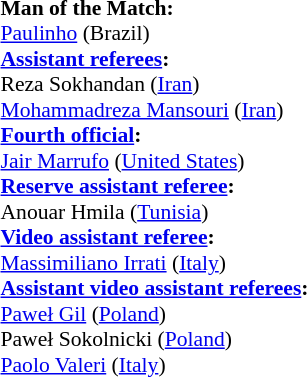<table style="width:100%; font-size:90%;">
<tr>
<td><br><strong>Man of the Match:</strong>
<br><a href='#'>Paulinho</a> (Brazil)<br><strong><a href='#'>Assistant referees</a>:</strong>
<br>Reza Sokhandan (<a href='#'>Iran</a>)
<br><a href='#'>Mohammadreza Mansouri</a> (<a href='#'>Iran</a>)
<br><strong><a href='#'>Fourth official</a>:</strong>
<br><a href='#'>Jair Marrufo</a> (<a href='#'>United States</a>)
<br><strong><a href='#'>Reserve assistant referee</a>:</strong>
<br>Anouar Hmila (<a href='#'>Tunisia</a>)
<br><strong><a href='#'>Video assistant referee</a>:</strong>
<br><a href='#'>Massimiliano Irrati</a> (<a href='#'>Italy</a>)
<br><strong><a href='#'>Assistant video assistant referees</a>:</strong>
<br><a href='#'>Paweł Gil</a> (<a href='#'>Poland</a>)
<br>Paweł Sokolnicki (<a href='#'>Poland</a>)
<br><a href='#'>Paolo Valeri</a> (<a href='#'>Italy</a>)</td>
</tr>
</table>
